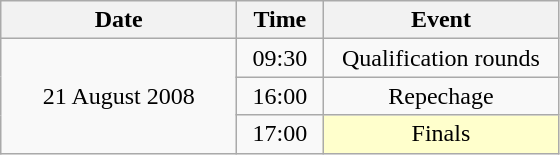<table class = "wikitable" style="text-align:center;">
<tr>
<th width=150>Date</th>
<th width=50>Time</th>
<th width=150>Event</th>
</tr>
<tr>
<td rowspan=3>21 August 2008</td>
<td>09:30</td>
<td>Qualification rounds</td>
</tr>
<tr>
<td>16:00</td>
<td>Repechage</td>
</tr>
<tr>
<td>17:00</td>
<td bgcolor=ffffcc>Finals</td>
</tr>
</table>
